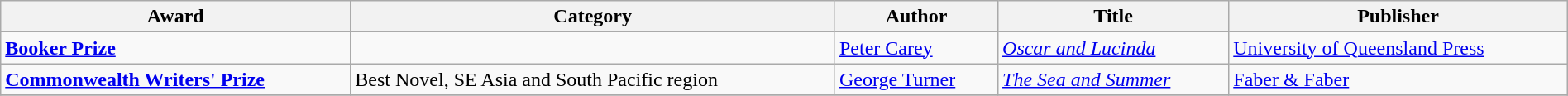<table class="wikitable" width=100%>
<tr>
<th>Award</th>
<th>Category</th>
<th>Author</th>
<th>Title</th>
<th>Publisher</th>
</tr>
<tr>
<td><strong><a href='#'>Booker Prize</a></strong></td>
<td></td>
<td><a href='#'>Peter Carey</a></td>
<td><em><a href='#'>Oscar and Lucinda</a></em></td>
<td><a href='#'>University of Queensland Press</a></td>
</tr>
<tr>
<td><strong><a href='#'>Commonwealth Writers' Prize</a></strong></td>
<td>Best Novel, SE Asia and South Pacific region</td>
<td><a href='#'>George Turner</a></td>
<td><em><a href='#'>The Sea and Summer</a></em></td>
<td><a href='#'>Faber & Faber</a></td>
</tr>
<tr>
</tr>
</table>
